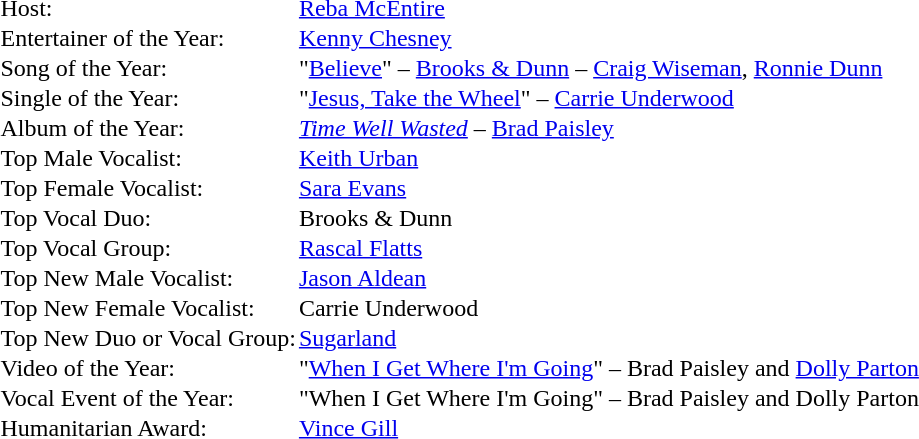<table cellspacing="0" border="0" cellpadding="1">
<tr>
<td>Host:</td>
<td><a href='#'>Reba McEntire</a></td>
</tr>
<tr>
<td>Entertainer of the Year:</td>
<td><a href='#'>Kenny Chesney</a></td>
</tr>
<tr>
<td>Song of the Year:</td>
<td>"<a href='#'>Believe</a>" – <a href='#'>Brooks & Dunn</a> – <a href='#'>Craig Wiseman</a>, <a href='#'>Ronnie Dunn</a></td>
</tr>
<tr>
<td>Single of the Year:</td>
<td>"<a href='#'>Jesus, Take the Wheel</a>" – <a href='#'>Carrie Underwood</a></td>
</tr>
<tr>
<td>Album of the Year:</td>
<td><em><a href='#'>Time Well Wasted</a></em> – <a href='#'>Brad Paisley</a></td>
</tr>
<tr>
<td>Top Male Vocalist:</td>
<td><a href='#'>Keith Urban</a></td>
</tr>
<tr>
<td>Top Female Vocalist:</td>
<td><a href='#'>Sara Evans</a></td>
</tr>
<tr>
<td>Top Vocal Duo:</td>
<td>Brooks & Dunn</td>
</tr>
<tr>
<td>Top Vocal Group:</td>
<td><a href='#'>Rascal Flatts</a></td>
</tr>
<tr>
<td>Top New Male Vocalist:</td>
<td><a href='#'>Jason Aldean</a></td>
</tr>
<tr>
<td>Top New Female Vocalist:</td>
<td>Carrie Underwood</td>
</tr>
<tr>
<td>Top New Duo or Vocal Group:</td>
<td><a href='#'>Sugarland</a></td>
</tr>
<tr>
<td>Video of the Year:</td>
<td>"<a href='#'>When I Get Where I'm Going</a>" – Brad Paisley and <a href='#'>Dolly Parton</a></td>
</tr>
<tr>
<td>Vocal Event of the Year:</td>
<td>"When I Get Where I'm Going" – Brad Paisley and Dolly Parton</td>
</tr>
<tr>
<td>Humanitarian Award:</td>
<td><a href='#'>Vince Gill</a></td>
</tr>
</table>
